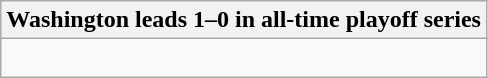<table class="wikitable collapsible collapsed">
<tr>
<th>Washington leads 1–0 in all-time playoff series</th>
</tr>
<tr>
<td><br></td>
</tr>
</table>
